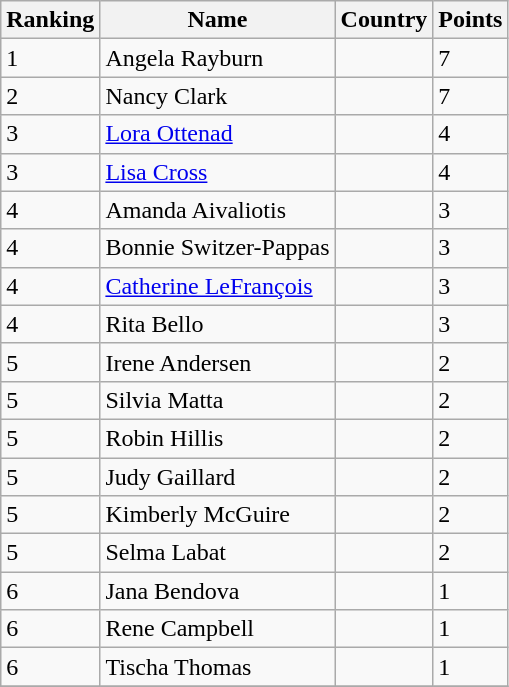<table class="wikitable">
<tr>
<th>Ranking</th>
<th>Name</th>
<th>Country</th>
<th>Points</th>
</tr>
<tr>
<td>1</td>
<td>Angela Rayburn</td>
<td></td>
<td>7</td>
</tr>
<tr>
<td>2</td>
<td>Nancy Clark</td>
<td></td>
<td>7</td>
</tr>
<tr>
<td>3</td>
<td><a href='#'>Lora Ottenad</a></td>
<td></td>
<td>4</td>
</tr>
<tr>
<td>3</td>
<td><a href='#'>Lisa Cross</a></td>
<td></td>
<td>4</td>
</tr>
<tr>
<td>4</td>
<td>Amanda Aivaliotis</td>
<td></td>
<td>3</td>
</tr>
<tr>
<td>4</td>
<td>Bonnie Switzer-Pappas</td>
<td></td>
<td>3</td>
</tr>
<tr>
<td>4</td>
<td><a href='#'>Catherine LeFrançois</a></td>
<td></td>
<td>3</td>
</tr>
<tr>
<td>4</td>
<td>Rita Bello</td>
<td></td>
<td>3</td>
</tr>
<tr>
<td>5</td>
<td>Irene Andersen</td>
<td></td>
<td>2</td>
</tr>
<tr>
<td>5</td>
<td>Silvia Matta</td>
<td></td>
<td>2</td>
</tr>
<tr>
<td>5</td>
<td>Robin Hillis</td>
<td></td>
<td>2</td>
</tr>
<tr>
<td>5</td>
<td>Judy Gaillard</td>
<td></td>
<td>2</td>
</tr>
<tr>
<td>5</td>
<td>Kimberly McGuire</td>
<td></td>
<td>2</td>
</tr>
<tr>
<td>5</td>
<td>Selma Labat</td>
<td></td>
<td>2</td>
</tr>
<tr>
<td>6</td>
<td>Jana Bendova</td>
<td></td>
<td>1</td>
</tr>
<tr>
<td>6</td>
<td>Rene Campbell</td>
<td></td>
<td>1</td>
</tr>
<tr>
<td>6</td>
<td>Tischa Thomas</td>
<td></td>
<td>1</td>
</tr>
<tr>
</tr>
</table>
